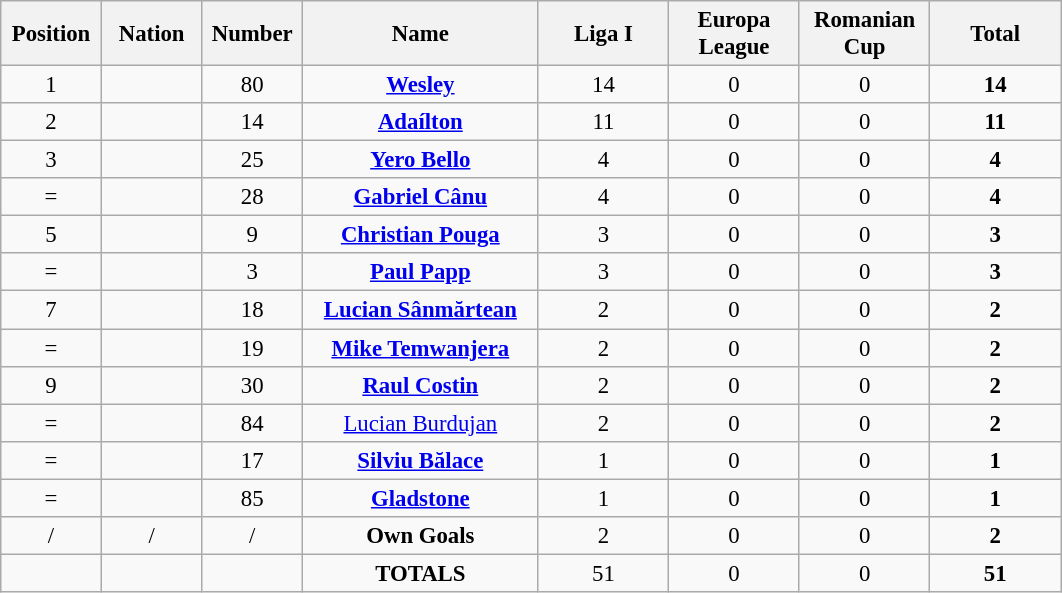<table class="wikitable" style="font-size: 95%; text-align: center;">
<tr>
<th width=60>Position</th>
<th width=60>Nation</th>
<th width=60>Number</th>
<th width=150>Name</th>
<th width=80>Liga I</th>
<th width=80>Europa League</th>
<th width=80>Romanian Cup</th>
<th width=80>Total</th>
</tr>
<tr>
<td>1</td>
<td></td>
<td>80</td>
<td><strong><a href='#'>Wesley</a></strong></td>
<td>14</td>
<td>0</td>
<td>0</td>
<td><strong>14</strong></td>
</tr>
<tr>
<td>2</td>
<td></td>
<td>14</td>
<td><strong><a href='#'>Adaílton</a></strong></td>
<td>11</td>
<td>0</td>
<td>0</td>
<td><strong>11</strong></td>
</tr>
<tr>
<td>3</td>
<td></td>
<td>25</td>
<td><strong><a href='#'>Yero Bello</a></strong></td>
<td>4</td>
<td>0</td>
<td>0</td>
<td><strong>4</strong></td>
</tr>
<tr>
<td>=</td>
<td></td>
<td>28</td>
<td><strong><a href='#'>Gabriel Cânu</a></strong></td>
<td>4</td>
<td>0</td>
<td>0</td>
<td><strong>4</strong></td>
</tr>
<tr>
<td>5</td>
<td></td>
<td>9</td>
<td><strong><a href='#'>Christian Pouga</a></strong></td>
<td>3</td>
<td>0</td>
<td>0</td>
<td><strong>3</strong></td>
</tr>
<tr>
<td>=</td>
<td></td>
<td>3</td>
<td><strong><a href='#'>Paul Papp</a></strong></td>
<td>3</td>
<td>0</td>
<td>0</td>
<td><strong>3</strong></td>
</tr>
<tr>
<td>7</td>
<td></td>
<td>18</td>
<td><strong><a href='#'>Lucian Sânmărtean</a></strong></td>
<td>2</td>
<td>0</td>
<td>0</td>
<td><strong>2</strong></td>
</tr>
<tr>
<td>=</td>
<td></td>
<td>19</td>
<td><strong><a href='#'>Mike Temwanjera</a></strong></td>
<td>2</td>
<td>0</td>
<td>0</td>
<td><strong>2</strong></td>
</tr>
<tr>
<td>9</td>
<td></td>
<td>30</td>
<td><strong><a href='#'>Raul Costin</a></strong></td>
<td>2</td>
<td>0</td>
<td>0</td>
<td><strong>2</strong></td>
</tr>
<tr>
<td>=</td>
<td></td>
<td>84</td>
<td><a href='#'>Lucian Burdujan</a></td>
<td>2</td>
<td>0</td>
<td>0</td>
<td><strong>2</strong></td>
</tr>
<tr>
<td>=</td>
<td></td>
<td>17</td>
<td><strong><a href='#'>Silviu Bălace</a></strong></td>
<td>1</td>
<td>0</td>
<td>0</td>
<td><strong>1</strong></td>
</tr>
<tr>
<td>=</td>
<td></td>
<td>85</td>
<td><strong><a href='#'>Gladstone</a></strong></td>
<td>1</td>
<td>0</td>
<td>0</td>
<td><strong>1</strong></td>
</tr>
<tr>
<td>/</td>
<td>/</td>
<td>/</td>
<td><strong>Own Goals</strong></td>
<td>2</td>
<td>0</td>
<td>0</td>
<td><strong>2</strong></td>
</tr>
<tr>
<td></td>
<td></td>
<td></td>
<td><strong>TOTALS</strong></td>
<td>51</td>
<td>0</td>
<td>0</td>
<td><strong>51</strong></td>
</tr>
</table>
